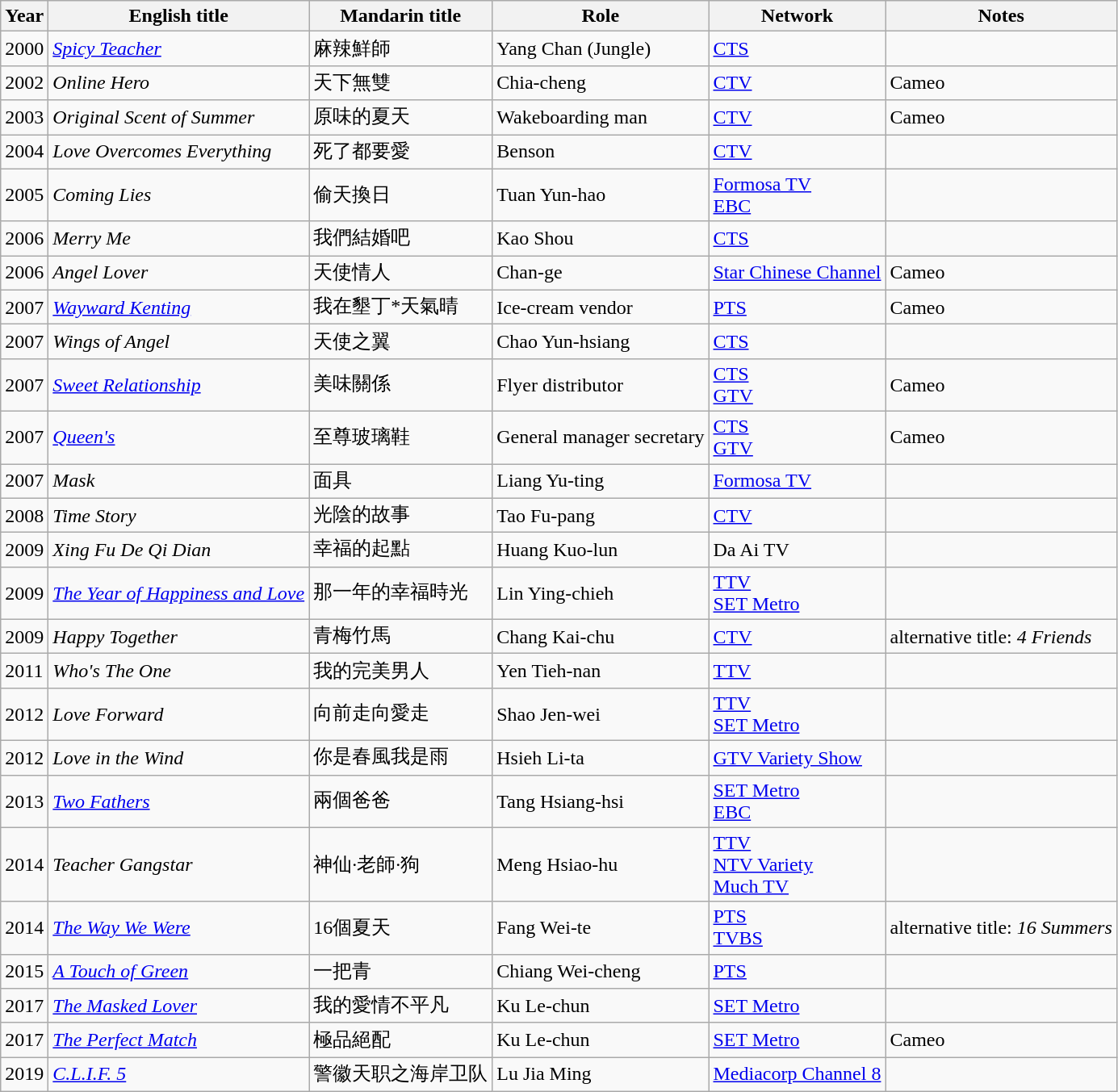<table class="wikitable sortable">
<tr>
<th>Year</th>
<th>English title</th>
<th>Mandarin title</th>
<th>Role</th>
<th>Network</th>
<th class="unsortable">Notes</th>
</tr>
<tr>
<td>2000</td>
<td><em><a href='#'>Spicy Teacher</a></em></td>
<td>麻辣鮮師</td>
<td>Yang Chan (Jungle)</td>
<td><a href='#'>CTS</a></td>
<td></td>
</tr>
<tr>
<td>2002</td>
<td><em>Online Hero</em></td>
<td>天下無雙</td>
<td>Chia-cheng</td>
<td><a href='#'>CTV</a></td>
<td>Cameo</td>
</tr>
<tr>
<td>2003</td>
<td><em>Original Scent of Summer</em></td>
<td>原味的夏天</td>
<td>Wakeboarding man</td>
<td><a href='#'>CTV</a></td>
<td>Cameo</td>
</tr>
<tr>
<td>2004</td>
<td><em>Love Overcomes Everything</em></td>
<td>死了都要愛</td>
<td>Benson</td>
<td><a href='#'>CTV</a></td>
<td></td>
</tr>
<tr>
<td>2005</td>
<td><em>Coming Lies</em></td>
<td>偷天換日</td>
<td>Tuan Yun-hao</td>
<td><a href='#'>Formosa TV</a><br><a href='#'>EBC</a></td>
<td></td>
</tr>
<tr>
<td>2006</td>
<td><em>Merry Me</em></td>
<td>我們結婚吧</td>
<td>Kao Shou</td>
<td><a href='#'>CTS</a></td>
<td></td>
</tr>
<tr>
<td>2006</td>
<td><em>Angel Lover</em></td>
<td>天使情人</td>
<td>Chan-ge</td>
<td><a href='#'>Star Chinese Channel</a></td>
<td>Cameo</td>
</tr>
<tr>
<td>2007</td>
<td><em><a href='#'>Wayward Kenting</a></em></td>
<td>我在墾丁*天氣晴</td>
<td>Ice-cream vendor</td>
<td><a href='#'>PTS</a></td>
<td>Cameo</td>
</tr>
<tr>
<td>2007</td>
<td><em>Wings of Angel</em></td>
<td>天使之翼</td>
<td>Chao Yun-hsiang</td>
<td><a href='#'>CTS</a></td>
<td></td>
</tr>
<tr>
<td>2007</td>
<td><em><a href='#'>Sweet Relationship</a></em></td>
<td>美味關係</td>
<td>Flyer distributor</td>
<td><a href='#'>CTS</a><br><a href='#'>GTV</a></td>
<td>Cameo</td>
</tr>
<tr>
<td>2007</td>
<td><em><a href='#'>Queen's</a></em></td>
<td>至尊玻璃鞋</td>
<td>General manager secretary</td>
<td><a href='#'>CTS</a><br><a href='#'>GTV</a></td>
<td>Cameo</td>
</tr>
<tr>
<td>2007</td>
<td><em>Mask</em></td>
<td>面具</td>
<td>Liang Yu-ting</td>
<td><a href='#'>Formosa TV</a></td>
<td></td>
</tr>
<tr>
<td>2008</td>
<td><em>Time Story</em></td>
<td>光陰的故事</td>
<td>Tao Fu-pang</td>
<td><a href='#'>CTV</a></td>
<td></td>
</tr>
<tr>
<td>2009</td>
<td><em>Xing Fu De Qi Dian</em></td>
<td>幸福的起點</td>
<td>Huang Kuo-lun</td>
<td>Da Ai TV</td>
<td></td>
</tr>
<tr>
<td>2009</td>
<td><em><a href='#'>The Year of Happiness and Love</a></em></td>
<td>那一年的幸福時光</td>
<td>Lin Ying-chieh</td>
<td><a href='#'>TTV</a><br><a href='#'>SET Metro</a></td>
<td></td>
</tr>
<tr>
<td>2009</td>
<td><em>Happy Together</em></td>
<td>青梅竹馬</td>
<td>Chang Kai-chu</td>
<td><a href='#'>CTV</a></td>
<td>alternative title: <em>4 Friends</em></td>
</tr>
<tr>
<td>2011</td>
<td><em>Who's The One</em></td>
<td>我的完美男人</td>
<td>Yen Tieh-nan</td>
<td><a href='#'>TTV</a></td>
<td></td>
</tr>
<tr>
<td>2012</td>
<td><em>Love Forward</em></td>
<td>向前走向愛走</td>
<td>Shao Jen-wei</td>
<td><a href='#'>TTV</a><br><a href='#'>SET Metro</a></td>
<td></td>
</tr>
<tr>
<td>2012</td>
<td><em>Love in the Wind</em></td>
<td>你是春風我是雨</td>
<td>Hsieh Li-ta</td>
<td><a href='#'>GTV Variety Show</a></td>
<td></td>
</tr>
<tr>
<td>2013</td>
<td><em><a href='#'>Two Fathers</a></em></td>
<td>兩個爸爸</td>
<td>Tang Hsiang-hsi</td>
<td><a href='#'>SET Metro</a><br><a href='#'>EBC</a></td>
<td></td>
</tr>
<tr>
<td>2014</td>
<td><em>Teacher Gangstar</em></td>
<td>神仙·老師·狗</td>
<td>Meng Hsiao-hu</td>
<td><a href='#'>TTV</a><br><a href='#'>NTV Variety</a><br><a href='#'>Much TV</a></td>
<td></td>
</tr>
<tr>
<td>2014</td>
<td><em><a href='#'>The Way We Were</a></em></td>
<td>16個夏天</td>
<td>Fang Wei-te</td>
<td><a href='#'>PTS</a> <br><a href='#'>TVBS</a></td>
<td>alternative title: <em>16 Summers</em></td>
</tr>
<tr>
<td>2015</td>
<td><em><a href='#'>A Touch of Green</a></em></td>
<td>一把青</td>
<td>Chiang Wei-cheng</td>
<td><a href='#'>PTS</a></td>
<td></td>
</tr>
<tr>
<td>2017</td>
<td><em><a href='#'>The Masked Lover</a></em></td>
<td>我的愛情不平凡</td>
<td>Ku Le-chun</td>
<td><a href='#'>SET Metro</a></td>
<td></td>
</tr>
<tr>
<td>2017</td>
<td><em><a href='#'>The Perfect Match</a></em></td>
<td>極品絕配</td>
<td>Ku Le-chun</td>
<td><a href='#'>SET Metro</a></td>
<td>Cameo</td>
</tr>
<tr>
<td>2019</td>
<td><em><a href='#'>C.L.I.F. 5</a></em></td>
<td>警徽天职之海岸卫队</td>
<td>Lu Jia Ming</td>
<td><a href='#'>Mediacorp Channel 8</a></td>
<td></td>
</tr>
</table>
